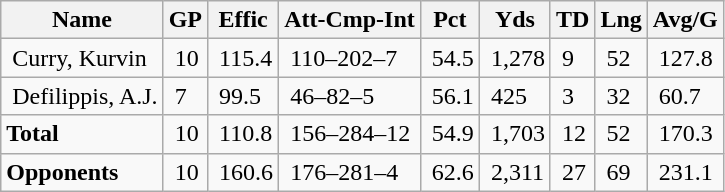<table class="wikitable" style="white-space:nowrap;">
<tr>
<th>Name</th>
<th>GP</th>
<th>Effic</th>
<th>Att-Cmp-Int</th>
<th>Pct</th>
<th>Yds</th>
<th>TD</th>
<th>Lng</th>
<th>Avg/G</th>
</tr>
<tr>
<td> Curry, Kurvin</td>
<td> 10</td>
<td> 115.4</td>
<td> 110–202–7</td>
<td> 54.5</td>
<td> 1,278</td>
<td> 9</td>
<td> 52</td>
<td> 127.8</td>
</tr>
<tr>
<td> Defilippis, A.J.</td>
<td> 7</td>
<td> 99.5</td>
<td> 46–82–5</td>
<td> 56.1</td>
<td> 425</td>
<td> 3</td>
<td> 32</td>
<td> 60.7</td>
</tr>
<tr>
<td><strong>Total</strong></td>
<td> 10</td>
<td> 110.8</td>
<td> 156–284–12</td>
<td> 54.9</td>
<td> 1,703</td>
<td> 12</td>
<td> 52</td>
<td> 170.3</td>
</tr>
<tr>
<td><strong>Opponents</strong></td>
<td> 10</td>
<td> 160.6</td>
<td> 176–281–4</td>
<td> 62.6</td>
<td> 2,311</td>
<td> 27</td>
<td> 69</td>
<td> 231.1</td>
</tr>
</table>
